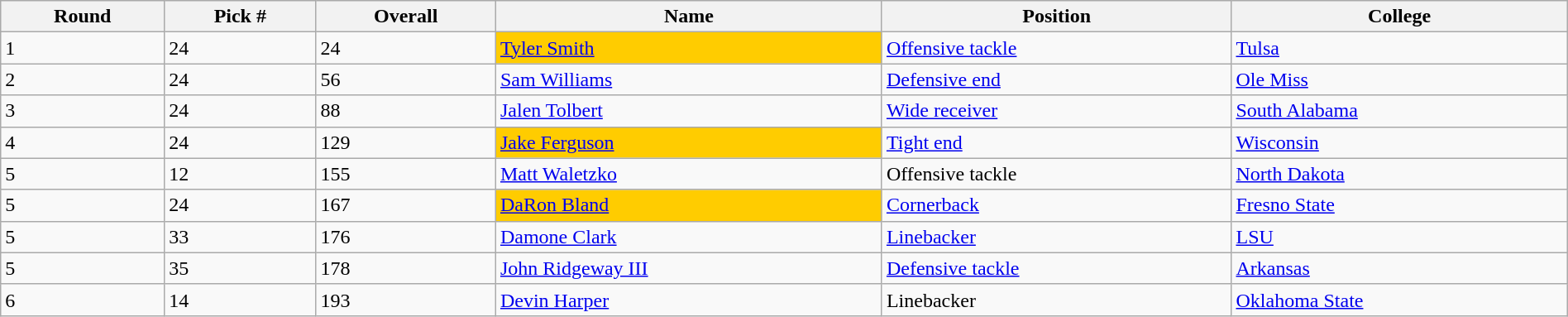<table class="wikitable sortable sortable" style="width: 100%">
<tr>
<th>Round</th>
<th>Pick #</th>
<th>Overall</th>
<th>Name</th>
<th>Position</th>
<th>College</th>
</tr>
<tr>
<td>1</td>
<td>24</td>
<td>24</td>
<td bgcolor=#FFCC00><a href='#'>Tyler Smith</a></td>
<td><a href='#'>Offensive tackle</a></td>
<td><a href='#'>Tulsa</a></td>
</tr>
<tr>
<td>2</td>
<td>24</td>
<td>56</td>
<td><a href='#'>Sam Williams</a></td>
<td><a href='#'>Defensive end</a></td>
<td><a href='#'>Ole Miss</a></td>
</tr>
<tr>
<td>3</td>
<td>24</td>
<td>88</td>
<td><a href='#'>Jalen Tolbert</a></td>
<td><a href='#'>Wide receiver</a></td>
<td><a href='#'>South Alabama</a></td>
</tr>
<tr>
<td>4</td>
<td>24</td>
<td>129</td>
<td bgcolor=#FFCC00><a href='#'>Jake Ferguson</a></td>
<td><a href='#'>Tight end</a></td>
<td><a href='#'>Wisconsin</a></td>
</tr>
<tr>
<td>5</td>
<td>12</td>
<td>155</td>
<td><a href='#'>Matt Waletzko</a></td>
<td>Offensive tackle</td>
<td><a href='#'>North Dakota</a></td>
</tr>
<tr>
<td>5</td>
<td>24</td>
<td>167</td>
<td bgcolor=#FFCC00><a href='#'>DaRon Bland</a></td>
<td><a href='#'>Cornerback</a></td>
<td><a href='#'>Fresno State</a></td>
</tr>
<tr>
<td>5</td>
<td>33</td>
<td>176</td>
<td><a href='#'>Damone Clark</a></td>
<td><a href='#'>Linebacker</a></td>
<td><a href='#'>LSU</a></td>
</tr>
<tr>
<td>5</td>
<td>35</td>
<td>178</td>
<td><a href='#'>John Ridgeway III</a></td>
<td><a href='#'>Defensive tackle</a></td>
<td><a href='#'>Arkansas</a></td>
</tr>
<tr>
<td>6</td>
<td>14</td>
<td>193</td>
<td><a href='#'>Devin Harper</a></td>
<td>Linebacker</td>
<td><a href='#'>Oklahoma State</a></td>
</tr>
</table>
